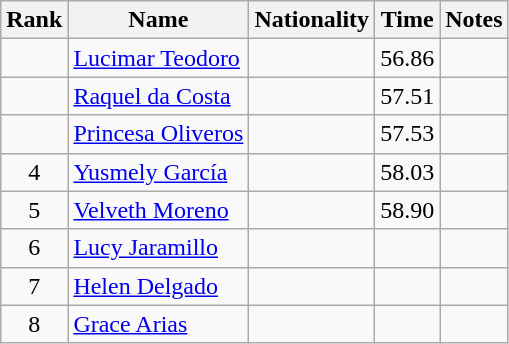<table class="wikitable sortable" style="text-align:center">
<tr>
<th>Rank</th>
<th>Name</th>
<th>Nationality</th>
<th>Time</th>
<th>Notes</th>
</tr>
<tr>
<td></td>
<td align=left><a href='#'>Lucimar Teodoro</a></td>
<td align=left></td>
<td>56.86</td>
<td></td>
</tr>
<tr>
<td></td>
<td align=left><a href='#'>Raquel da Costa</a></td>
<td align=left></td>
<td>57.51</td>
<td></td>
</tr>
<tr>
<td></td>
<td align=left><a href='#'>Princesa Oliveros</a></td>
<td align=left></td>
<td>57.53</td>
<td></td>
</tr>
<tr>
<td>4</td>
<td align=left><a href='#'>Yusmely García</a></td>
<td align=left></td>
<td>58.03</td>
<td></td>
</tr>
<tr>
<td>5</td>
<td align=left><a href='#'>Velveth Moreno</a></td>
<td align=left></td>
<td>58.90</td>
<td></td>
</tr>
<tr>
<td>6</td>
<td align=left><a href='#'>Lucy Jaramillo</a></td>
<td align=left></td>
<td></td>
<td></td>
</tr>
<tr>
<td>7</td>
<td align=left><a href='#'>Helen Delgado</a></td>
<td align=left></td>
<td></td>
<td></td>
</tr>
<tr>
<td>8</td>
<td align=left><a href='#'>Grace Arias</a></td>
<td align=left></td>
<td></td>
<td></td>
</tr>
</table>
